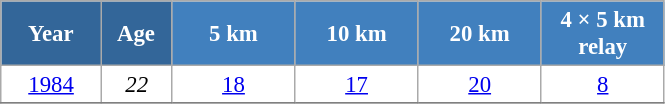<table class="wikitable" style="font-size:95%; text-align:center; border:grey solid 1px; border-collapse:collapse; background:#ffffff;">
<tr>
<th style="background-color:#369; color:white; width:60px;"> Year </th>
<th style="background-color:#369; color:white; width:40px;"> Age </th>
<th style="background-color:#4180be; color:white; width:75px;"> 5 km </th>
<th style="background-color:#4180be; color:white; width:75px;"> 10 km </th>
<th style="background-color:#4180be; color:white; width:75px;"> 20 km </th>
<th style="background-color:#4180be; color:white; width:75px;"> 4 × 5 km <br> relay </th>
</tr>
<tr>
<td><a href='#'>1984</a></td>
<td><em>22</em></td>
<td><a href='#'>18</a></td>
<td><a href='#'>17</a></td>
<td><a href='#'>20</a></td>
<td><a href='#'>8</a></td>
</tr>
<tr>
</tr>
</table>
